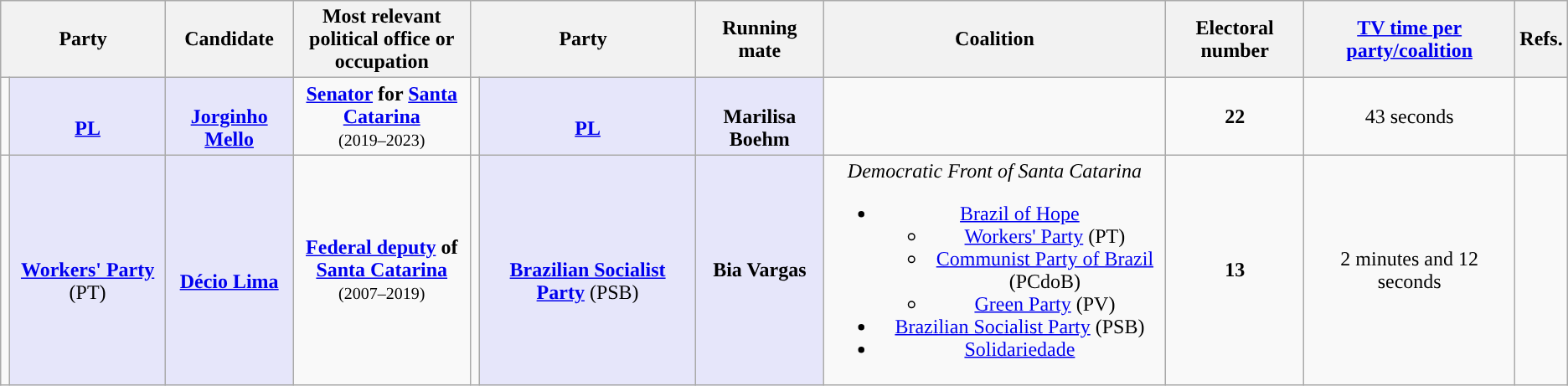<table class="wikitable" style="text-align:center">
<tr>
<th colspan="2">Party</th>
<th>Candidate</th>
<th style="max-width:10em">Most relevant political office or occupation</th>
<th colspan="2">Party</th>
<th>Running mate</th>
<th>Coalition</th>
<th>Electoral number</th>
<th><a href='#'>TV time per party/coalition</a></th>
<th>Refs.</th>
</tr>
<tr>
<td style="background:"></td>
<td style="background:lavender;"><br><strong><a href='#'>PL</a></strong></td>
<td style="background:lavender;"><br><strong><a href='#'>Jorginho Mello</a></strong></td>
<td style="max-width:10em"><strong><a href='#'>Senator</a> for <a href='#'>Santa Catarina</a></strong><br><small>(2019–2023)</small></td>
<td style="background:"></td>
<td style="background:lavender;"><br><strong><a href='#'>PL</a></strong></td>
<td style="background:lavender;"><br><strong>Marilisa Boehm</strong></td>
<td></td>
<td><strong>22</strong></td>
<td>43 seconds</td>
<td></td>
</tr>
<tr>
<td style="background:"></td>
<td style="background:lavender;"><br><strong><a href='#'>Workers' Party</a></strong> (PT)</td>
<td style="background:lavender;"><br><strong><a href='#'>Décio Lima</a></strong></td>
<td style="max-width:10em"><strong><a href='#'>Federal deputy</a> of <a href='#'>Santa Catarina</a></strong><br><small>(2007–2019)</small></td>
<td style="background:"></td>
<td style="background:lavender;"><br><strong><a href='#'>Brazilian Socialist Party</a></strong> (PSB)</td>
<td style="background:lavender;"><strong>Bia Vargas</strong></td>
<td><em>Democratic Front of Santa Catarina</em><br><ul><li><a href='#'>Brazil of Hope</a><ul><li><a href='#'>Workers' Party</a> (PT)</li><li><a href='#'>Communist Party of Brazil</a> (PCdoB)</li><li><a href='#'>Green Party</a> (PV)</li></ul></li><li><a href='#'>Brazilian Socialist Party</a> (PSB)</li><li><a href='#'>Solidariedade</a></li></ul></td>
<td><strong>13</strong></td>
<td>2 minutes and 12 seconds</td>
<td></td>
</tr>
</table>
